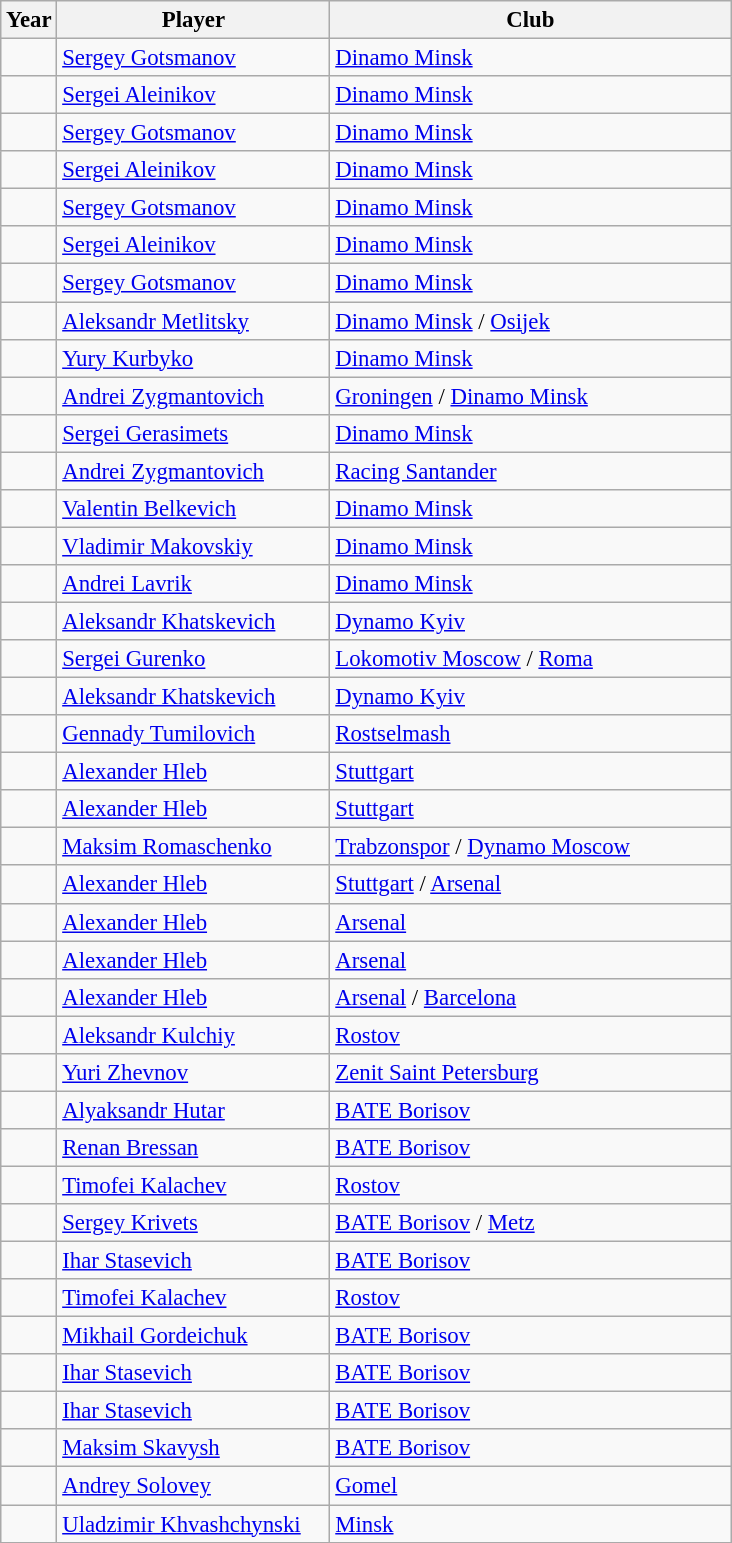<table class="wikitable" style="font-size:95%;">
<tr>
<th>Year</th>
<th width="175pt">Player</th>
<th width="260pt">Club</th>
</tr>
<tr>
<td></td>
<td><a href='#'>Sergey Gotsmanov</a></td>
<td> <a href='#'>Dinamo Minsk</a></td>
</tr>
<tr>
<td></td>
<td><a href='#'>Sergei Aleinikov</a></td>
<td> <a href='#'>Dinamo Minsk</a></td>
</tr>
<tr>
<td></td>
<td><a href='#'>Sergey Gotsmanov</a></td>
<td> <a href='#'>Dinamo Minsk</a></td>
</tr>
<tr>
<td></td>
<td><a href='#'>Sergei Aleinikov</a></td>
<td> <a href='#'>Dinamo Minsk</a></td>
</tr>
<tr>
<td></td>
<td><a href='#'>Sergey Gotsmanov</a></td>
<td> <a href='#'>Dinamo Minsk</a></td>
</tr>
<tr>
<td></td>
<td><a href='#'>Sergei Aleinikov</a></td>
<td> <a href='#'>Dinamo Minsk</a></td>
</tr>
<tr>
<td></td>
<td><a href='#'>Sergey Gotsmanov</a></td>
<td> <a href='#'>Dinamo Minsk</a></td>
</tr>
<tr>
<td></td>
<td><a href='#'>Aleksandr Metlitsky</a></td>
<td> <a href='#'>Dinamo Minsk</a> /  <a href='#'>Osijek</a></td>
</tr>
<tr>
<td></td>
<td><a href='#'>Yury Kurbyko</a></td>
<td> <a href='#'>Dinamo Minsk</a></td>
</tr>
<tr>
<td></td>
<td><a href='#'>Andrei Zygmantovich</a></td>
<td> <a href='#'>Groningen</a> /  <a href='#'>Dinamo Minsk</a></td>
</tr>
<tr>
<td></td>
<td><a href='#'>Sergei Gerasimets</a></td>
<td> <a href='#'>Dinamo Minsk</a></td>
</tr>
<tr>
<td></td>
<td><a href='#'>Andrei Zygmantovich</a></td>
<td> <a href='#'>Racing Santander</a></td>
</tr>
<tr>
<td></td>
<td><a href='#'>Valentin Belkevich</a></td>
<td> <a href='#'>Dinamo Minsk</a></td>
</tr>
<tr>
<td></td>
<td><a href='#'>Vladimir Makovskiy</a></td>
<td> <a href='#'>Dinamo Minsk</a></td>
</tr>
<tr>
<td></td>
<td><a href='#'>Andrei Lavrik</a></td>
<td> <a href='#'>Dinamo Minsk</a></td>
</tr>
<tr>
<td></td>
<td><a href='#'>Aleksandr Khatskevich</a></td>
<td> <a href='#'>Dynamo Kyiv</a></td>
</tr>
<tr>
<td></td>
<td><a href='#'>Sergei Gurenko</a></td>
<td> <a href='#'>Lokomotiv Moscow</a> /  <a href='#'>Roma</a></td>
</tr>
<tr>
<td></td>
<td><a href='#'>Aleksandr Khatskevich</a></td>
<td> <a href='#'>Dynamo Kyiv</a></td>
</tr>
<tr>
<td></td>
<td><a href='#'>Gennady Tumilovich</a></td>
<td> <a href='#'>Rostselmash</a></td>
</tr>
<tr>
<td></td>
<td><a href='#'>Alexander Hleb</a></td>
<td> <a href='#'>Stuttgart</a></td>
</tr>
<tr>
<td></td>
<td><a href='#'>Alexander Hleb</a></td>
<td> <a href='#'>Stuttgart</a></td>
</tr>
<tr>
<td></td>
<td><a href='#'>Maksim Romaschenko</a></td>
<td> <a href='#'>Trabzonspor</a> /  <a href='#'>Dynamo Moscow</a></td>
</tr>
<tr>
<td></td>
<td><a href='#'>Alexander Hleb</a></td>
<td> <a href='#'>Stuttgart</a> /  <a href='#'>Arsenal</a></td>
</tr>
<tr>
<td></td>
<td><a href='#'>Alexander Hleb</a></td>
<td> <a href='#'>Arsenal</a></td>
</tr>
<tr>
<td></td>
<td><a href='#'>Alexander Hleb</a></td>
<td> <a href='#'>Arsenal</a></td>
</tr>
<tr>
<td></td>
<td><a href='#'>Alexander Hleb</a></td>
<td> <a href='#'>Arsenal</a> /  <a href='#'>Barcelona</a></td>
</tr>
<tr>
<td></td>
<td><a href='#'>Aleksandr Kulchiy</a></td>
<td> <a href='#'>Rostov</a></td>
</tr>
<tr>
<td></td>
<td><a href='#'>Yuri Zhevnov</a></td>
<td> <a href='#'>Zenit Saint Petersburg</a></td>
</tr>
<tr>
<td></td>
<td><a href='#'>Alyaksandr Hutar</a></td>
<td> <a href='#'>BATE Borisov</a></td>
</tr>
<tr>
<td></td>
<td><a href='#'>Renan Bressan</a></td>
<td> <a href='#'>BATE Borisov</a></td>
</tr>
<tr>
<td></td>
<td><a href='#'>Timofei Kalachev</a></td>
<td> <a href='#'>Rostov</a></td>
</tr>
<tr>
<td></td>
<td><a href='#'>Sergey Krivets</a></td>
<td> <a href='#'>BATE Borisov</a> /  <a href='#'>Metz</a></td>
</tr>
<tr>
<td></td>
<td><a href='#'>Ihar Stasevich</a></td>
<td> <a href='#'>BATE Borisov</a></td>
</tr>
<tr>
<td></td>
<td><a href='#'>Timofei Kalachev</a></td>
<td> <a href='#'>Rostov</a></td>
</tr>
<tr>
<td></td>
<td><a href='#'>Mikhail Gordeichuk</a></td>
<td> <a href='#'>BATE Borisov</a></td>
</tr>
<tr>
<td></td>
<td><a href='#'>Ihar Stasevich</a></td>
<td> <a href='#'>BATE Borisov</a></td>
</tr>
<tr>
<td></td>
<td><a href='#'>Ihar Stasevich</a></td>
<td> <a href='#'>BATE Borisov</a></td>
</tr>
<tr>
<td></td>
<td><a href='#'>Maksim Skavysh</a></td>
<td> <a href='#'>BATE Borisov</a></td>
</tr>
<tr>
<td></td>
<td><a href='#'>Andrey Solovey</a></td>
<td> <a href='#'>Gomel</a></td>
</tr>
<tr>
<td></td>
<td><a href='#'>Uladzimir Khvashchynski</a></td>
<td> <a href='#'>Minsk</a></td>
</tr>
</table>
